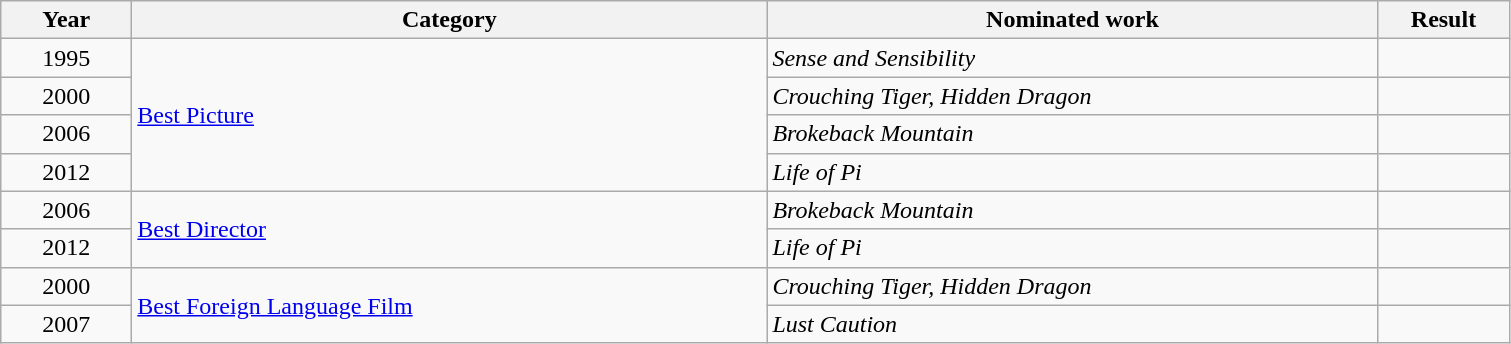<table class=wikitable>
<tr>
<th scope="col" style="width:5em;">Year</th>
<th scope="col" style="width:26em;">Category</th>
<th scope="col" style="width:25em;">Nominated work</th>
<th scope="col" style="width:5em;">Result</th>
</tr>
<tr>
<td style="text-align:center;">1995</td>
<td rowspan=4><a href='#'>Best Picture</a></td>
<td><em>Sense and Sensibility</em></td>
<td></td>
</tr>
<tr>
<td style="text-align:center;">2000</td>
<td><em>Crouching Tiger, Hidden Dragon</em></td>
<td></td>
</tr>
<tr>
<td style="text-align:center;">2006</td>
<td><em>Brokeback Mountain</em></td>
<td></td>
</tr>
<tr>
<td style="text-align:center;">2012</td>
<td><em>Life of Pi</em></td>
<td></td>
</tr>
<tr>
<td style="text-align:center;">2006</td>
<td rowspan=2><a href='#'>Best Director</a></td>
<td><em>Brokeback Mountain</em></td>
<td></td>
</tr>
<tr>
<td style="text-align:center;">2012</td>
<td><em>Life of Pi</em></td>
<td></td>
</tr>
<tr>
<td style="text-align:center;">2000</td>
<td rowspan=2><a href='#'>Best Foreign Language Film</a></td>
<td><em>Crouching Tiger, Hidden Dragon</em></td>
<td></td>
</tr>
<tr>
<td style="text-align:center;">2007</td>
<td><em>Lust Caution</em></td>
<td></td>
</tr>
</table>
